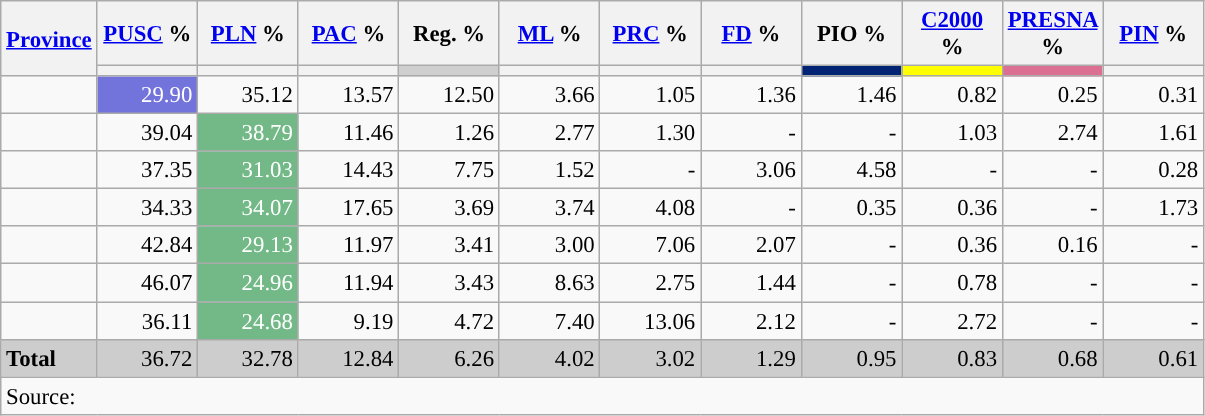<table class="wikitable sortable" style="text-align:right; font-size:95%">
<tr>
<th rowspan=2><a href='#'>Province</a></th>
<th width=60px><a href='#'>PUSC</a> %</th>
<th width=60px><a href='#'>PLN</a> %</th>
<th width=60px><a href='#'>PAC</a> %</th>
<th width=60px>Reg. %</th>
<th width=60px><a href='#'>ML</a> %</th>
<th width=60px><a href='#'>PRC</a> %</th>
<th width=60px><a href='#'>FD</a> %</th>
<th width=60px>PIO %</th>
<th width=60px><a href='#'>C2000</a> %</th>
<th width=60px><a href='#'>PRESNA</a> %</th>
<th width=60px><a href='#'>PIN</a> %</th>
</tr>
<tr>
<th style="color:inherit;background:"></th>
<th style="color:inherit;background:"></th>
<th style="color:inherit;background:"></th>
<th style="color:inherit;background:#cfcfcf"></th>
<th style="color:inherit;background:"></th>
<th style="color:inherit;background:"></th>
<th style="color:inherit;background:"></th>
<th style="color:inherit;background:#002373"></th>
<th style="color:inherit;background:yellow"></th>
<th style="color:inherit;background:#DB7093"></th>
<th style="color:inherit;background:"></th>
</tr>
<tr>
<td align="left"></td>
<td style="background:#7373dc; color:white;">29.90</td>
<td style="background:">35.12</td>
<td>13.57</td>
<td>12.50</td>
<td>3.66</td>
<td>1.05</td>
<td>1.36</td>
<td>1.46</td>
<td>0.82</td>
<td>0.25</td>
<td>0.31</td>
</tr>
<tr>
<td align="left"></td>
<td style="background:">39.04</td>
<td style="background:#73b987; color:white;">38.79</td>
<td>11.46</td>
<td>1.26</td>
<td>2.77</td>
<td>1.30</td>
<td>-</td>
<td>-</td>
<td>1.03</td>
<td>2.74</td>
<td>1.61</td>
</tr>
<tr>
<td align="left"></td>
<td style="background:">37.35</td>
<td style="background:#73b987; color:white;">31.03</td>
<td>14.43</td>
<td>7.75</td>
<td>1.52</td>
<td>-</td>
<td>3.06</td>
<td>4.58</td>
<td>-</td>
<td>-</td>
<td>0.28</td>
</tr>
<tr>
<td align="left"></td>
<td style="background:">34.33</td>
<td style="background:#73b987; color:white;">34.07</td>
<td>17.65</td>
<td>3.69</td>
<td>3.74</td>
<td>4.08</td>
<td>-</td>
<td>0.35</td>
<td>0.36</td>
<td>-</td>
<td>1.73</td>
</tr>
<tr>
<td align="left"></td>
<td style="background:">42.84</td>
<td style="background:#73b987; color:white;">29.13</td>
<td>11.97</td>
<td>3.41</td>
<td>3.00</td>
<td>7.06</td>
<td>2.07</td>
<td>-</td>
<td>0.36</td>
<td>0.16</td>
<td>-</td>
</tr>
<tr>
<td align="left"></td>
<td style="background:">46.07</td>
<td style="background:#73b987; color:white;">24.96</td>
<td>11.94</td>
<td>3.43</td>
<td>8.63</td>
<td>2.75</td>
<td>1.44</td>
<td>-</td>
<td>0.78</td>
<td>-</td>
<td>-</td>
</tr>
<tr>
<td align="left"></td>
<td style="background:">36.11</td>
<td style="background:#73b987; color:white;">24.68</td>
<td>9.19</td>
<td>4.72</td>
<td>7.40</td>
<td>13.06</td>
<td>2.12</td>
<td>-</td>
<td>2.72</td>
<td>-</td>
<td>-</td>
</tr>
<tr style="background:#CDCDCD;">
<td align="left"><strong>Total</strong></td>
<td style="background:">36.72</td>
<td>32.78</td>
<td>12.84</td>
<td>6.26</td>
<td>4.02</td>
<td>3.02</td>
<td>1.29</td>
<td>0.95</td>
<td>0.83</td>
<td>0.68</td>
<td>0.61</td>
</tr>
<tr>
<td align=left colspan=16>Source: </td>
</tr>
</table>
